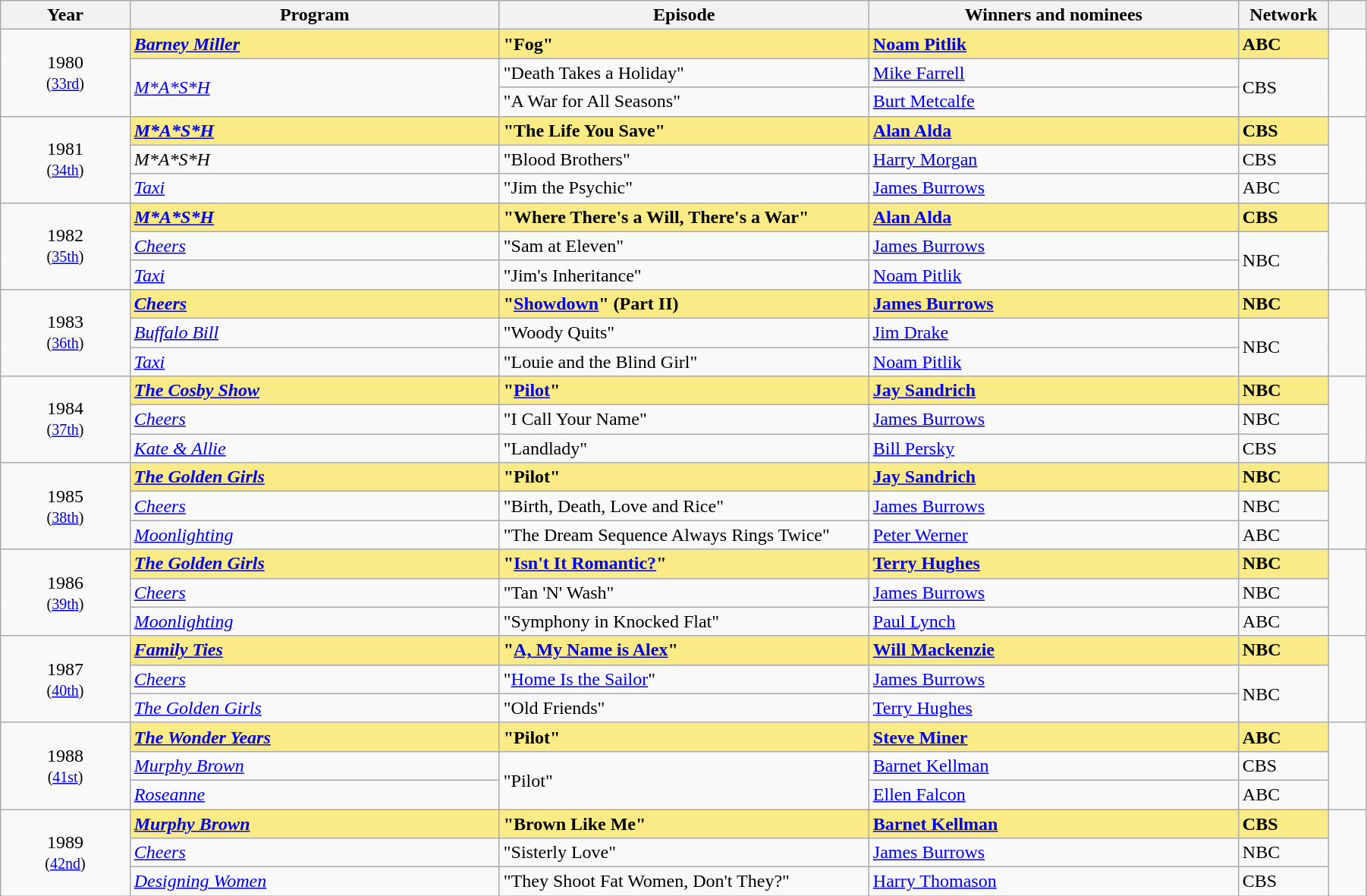<table class="wikitable" width="95%" cellpadding="5">
<tr>
<th width="7%">Year</th>
<th width="20%">Program</th>
<th width="20%">Episode</th>
<th width="20%">Winners and nominees</th>
<th width="3%">Network</th>
<th width="2%"></th>
</tr>
<tr>
<td rowspan=3 style="text-align:center;">1980<br><small>(<a href='#'>33rd</a>)</small></td>
<td style="background:#FAEB86;"><strong><em><a href='#'>Barney Miller</a></em></strong></td>
<td style="background:#FAEB86;"><strong>"Fog"</strong></td>
<td style="background:#FAEB86;"><strong><a href='#'>Noam Pitlik</a></strong></td>
<td style="background:#FAEB86;"><strong>ABC</strong></td>
<td rowspan="3" style="text-align:center;"></td>
</tr>
<tr>
<td rowspan=2><em><a href='#'>M*A*S*H</a></em></td>
<td>"Death Takes a Holiday"</td>
<td><a href='#'>Mike Farrell</a></td>
<td rowspan=2>CBS</td>
</tr>
<tr>
<td>"A War for All Seasons"</td>
<td><a href='#'>Burt Metcalfe</a></td>
</tr>
<tr>
<td rowspan=3 style="text-align:center;">1981<br><small>(<a href='#'>34th</a>)</small></td>
<td style="background:#FAEB86;"><strong><em><a href='#'>M*A*S*H</a></em></strong></td>
<td style="background:#FAEB86;"><strong>"The Life You Save"</strong></td>
<td style="background:#FAEB86;"><strong><a href='#'>Alan Alda</a></strong></td>
<td style="background:#FAEB86;"><strong>CBS</strong></td>
<td rowspan="3" style="text-align:center;"></td>
</tr>
<tr>
<td><em>M*A*S*H</em></td>
<td>"Blood Brothers"</td>
<td><a href='#'>Harry Morgan</a></td>
<td>CBS</td>
</tr>
<tr>
<td><em><a href='#'>Taxi</a></em></td>
<td>"Jim the Psychic"</td>
<td><a href='#'>James Burrows</a></td>
<td>ABC</td>
</tr>
<tr>
<td rowspan=3 style="text-align:center;">1982<br><small>(<a href='#'>35th</a>)</small></td>
<td style="background:#FAEB86;"><strong><em><a href='#'>M*A*S*H</a></em></strong></td>
<td style="background:#FAEB86;"><strong>"Where There's a Will, There's a War"</strong></td>
<td style="background:#FAEB86;"><strong><a href='#'>Alan Alda</a></strong></td>
<td style="background:#FAEB86;"><strong>CBS</strong></td>
<td rowspan="3" style="text-align:center;"></td>
</tr>
<tr>
<td><em><a href='#'>Cheers</a></em></td>
<td>"Sam at Eleven"</td>
<td><a href='#'>James Burrows</a></td>
<td rowspan=2>NBC</td>
</tr>
<tr>
<td><em><a href='#'>Taxi</a></em></td>
<td>"Jim's Inheritance"</td>
<td><a href='#'>Noam Pitlik</a></td>
</tr>
<tr>
<td rowspan=3 style="text-align:center;">1983<br><small>(<a href='#'>36th</a>)</small></td>
<td style="background:#FAEB86;"><strong><em><a href='#'>Cheers</a></em></strong></td>
<td style="background:#FAEB86;"><strong>"<a href='#'>Showdown</a>" (Part II)</strong></td>
<td style="background:#FAEB86;"><strong><a href='#'>James Burrows</a></strong></td>
<td style="background:#FAEB86;"><strong>NBC</strong></td>
<td rowspan="3" style="text-align:center;"></td>
</tr>
<tr>
<td><em><a href='#'>Buffalo Bill</a></em></td>
<td>"Woody Quits"</td>
<td><a href='#'>Jim Drake</a></td>
<td rowspan=2>NBC</td>
</tr>
<tr>
<td><em><a href='#'>Taxi</a></em></td>
<td>"Louie and the Blind Girl"</td>
<td><a href='#'>Noam Pitlik</a></td>
</tr>
<tr>
<td rowspan=3 style="text-align:center;">1984<br><small>(<a href='#'>37th</a>)</small></td>
<td style="background:#FAEB86;"><strong><em><a href='#'>The Cosby Show</a></em></strong></td>
<td style="background:#FAEB86;"><strong>"<a href='#'>Pilot</a>"</strong></td>
<td style="background:#FAEB86;"><strong><a href='#'>Jay Sandrich</a></strong></td>
<td style="background:#FAEB86;"><strong>NBC</strong></td>
<td rowspan="3" style="text-align:center;"></td>
</tr>
<tr>
<td><em><a href='#'>Cheers</a></em></td>
<td>"I Call Your Name"</td>
<td><a href='#'>James Burrows</a></td>
<td>NBC</td>
</tr>
<tr>
<td><em><a href='#'>Kate & Allie</a></em></td>
<td>"Landlady"</td>
<td><a href='#'>Bill Persky</a></td>
<td>CBS</td>
</tr>
<tr>
<td rowspan=3 style="text-align:center;">1985<br><small>(<a href='#'>38th</a>)</small></td>
<td style="background:#FAEB86;"><strong><em><a href='#'>The Golden Girls</a></em></strong></td>
<td style="background:#FAEB86;"><strong>"Pilot"</strong></td>
<td style="background:#FAEB86;"><strong><a href='#'>Jay Sandrich</a></strong></td>
<td style="background:#FAEB86;"><strong>NBC</strong></td>
<td rowspan="3" style="text-align:center;"></td>
</tr>
<tr>
<td><em><a href='#'>Cheers</a></em></td>
<td>"Birth, Death, Love and Rice"</td>
<td><a href='#'>James Burrows</a></td>
<td>NBC</td>
</tr>
<tr>
<td><em><a href='#'>Moonlighting</a></em></td>
<td>"The Dream Sequence Always Rings Twice"</td>
<td><a href='#'>Peter Werner</a></td>
<td>ABC</td>
</tr>
<tr>
<td rowspan=3 style="text-align:center;">1986<br><small>(<a href='#'>39th</a>)</small></td>
<td style="background:#FAEB86;"><strong><em><a href='#'>The Golden Girls</a></em></strong></td>
<td style="background:#FAEB86;"><strong>"<a href='#'>Isn't It Romantic?</a>"</strong></td>
<td style="background:#FAEB86;"><strong><a href='#'>Terry Hughes</a></strong></td>
<td style="background:#FAEB86;"><strong>NBC</strong></td>
<td rowspan="3" style="text-align:center;"></td>
</tr>
<tr>
<td><em><a href='#'>Cheers</a></em></td>
<td>"Tan 'N' Wash"</td>
<td><a href='#'>James Burrows</a></td>
<td>NBC</td>
</tr>
<tr>
<td><em><a href='#'>Moonlighting</a></em></td>
<td>"Symphony in Knocked Flat"</td>
<td><a href='#'>Paul Lynch</a></td>
<td>ABC</td>
</tr>
<tr>
<td rowspan=3 style="text-align:center;">1987<br><small>(<a href='#'>40th</a>)</small></td>
<td style="background:#FAEB86;"><strong><em><a href='#'>Family Ties</a></em></strong></td>
<td style="background:#FAEB86;"><strong>"<a href='#'>A, My Name is Alex</a>"</strong></td>
<td style="background:#FAEB86;"><strong><a href='#'>Will Mackenzie</a></strong></td>
<td style="background:#FAEB86;"><strong>NBC</strong></td>
<td rowspan="3" style="text-align:center;"></td>
</tr>
<tr>
<td><em><a href='#'>Cheers</a></em></td>
<td>"<a href='#'>Home Is the Sailor</a>"</td>
<td><a href='#'>James Burrows</a></td>
<td rowspan=2>NBC</td>
</tr>
<tr>
<td><em><a href='#'>The Golden Girls</a></em></td>
<td>"Old Friends"</td>
<td><a href='#'>Terry Hughes</a></td>
</tr>
<tr>
<td rowspan=3 style="text-align:center;">1988<br><small>(<a href='#'>41st</a>)</small></td>
<td style="background:#FAEB86;"><strong><em><a href='#'>The Wonder Years</a></em></strong></td>
<td style="background:#FAEB86;"><strong>"Pilot"</strong></td>
<td style="background:#FAEB86;"><strong><a href='#'>Steve Miner</a></strong></td>
<td style="background:#FAEB86;"><strong>ABC</strong></td>
<td rowspan="3" style="text-align:center;"></td>
</tr>
<tr>
<td><em><a href='#'>Murphy Brown</a></em></td>
<td rowspan=2>"Pilot"</td>
<td><a href='#'>Barnet Kellman</a></td>
<td>CBS</td>
</tr>
<tr>
<td><em><a href='#'>Roseanne</a></em></td>
<td><a href='#'>Ellen Falcon</a></td>
<td>ABC</td>
</tr>
<tr>
<td rowspan=3 style="text-align:center;">1989<br><small>(<a href='#'>42nd</a>)</small></td>
<td style="background:#FAEB86;"><strong><em><a href='#'>Murphy Brown</a></em></strong></td>
<td style="background:#FAEB86;"><strong>"Brown Like Me"</strong></td>
<td style="background:#FAEB86;"><strong><a href='#'>Barnet Kellman</a></strong></td>
<td style="background:#FAEB86;"><strong>CBS</strong></td>
<td rowspan="3" style="text-align:center;"></td>
</tr>
<tr>
<td><em><a href='#'>Cheers</a></em></td>
<td>"Sisterly Love"</td>
<td><a href='#'>James Burrows</a></td>
<td>NBC</td>
</tr>
<tr>
<td><em><a href='#'>Designing Women</a></em></td>
<td>"They Shoot Fat Women, Don't They?"</td>
<td><a href='#'>Harry Thomason</a></td>
<td>CBS</td>
</tr>
</table>
